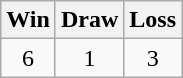<table class="wikitable">
<tr>
<th>Win</th>
<th>Draw</th>
<th>Loss</th>
</tr>
<tr>
<td align="center">6</td>
<td align="center">1</td>
<td align="center">3</td>
</tr>
</table>
